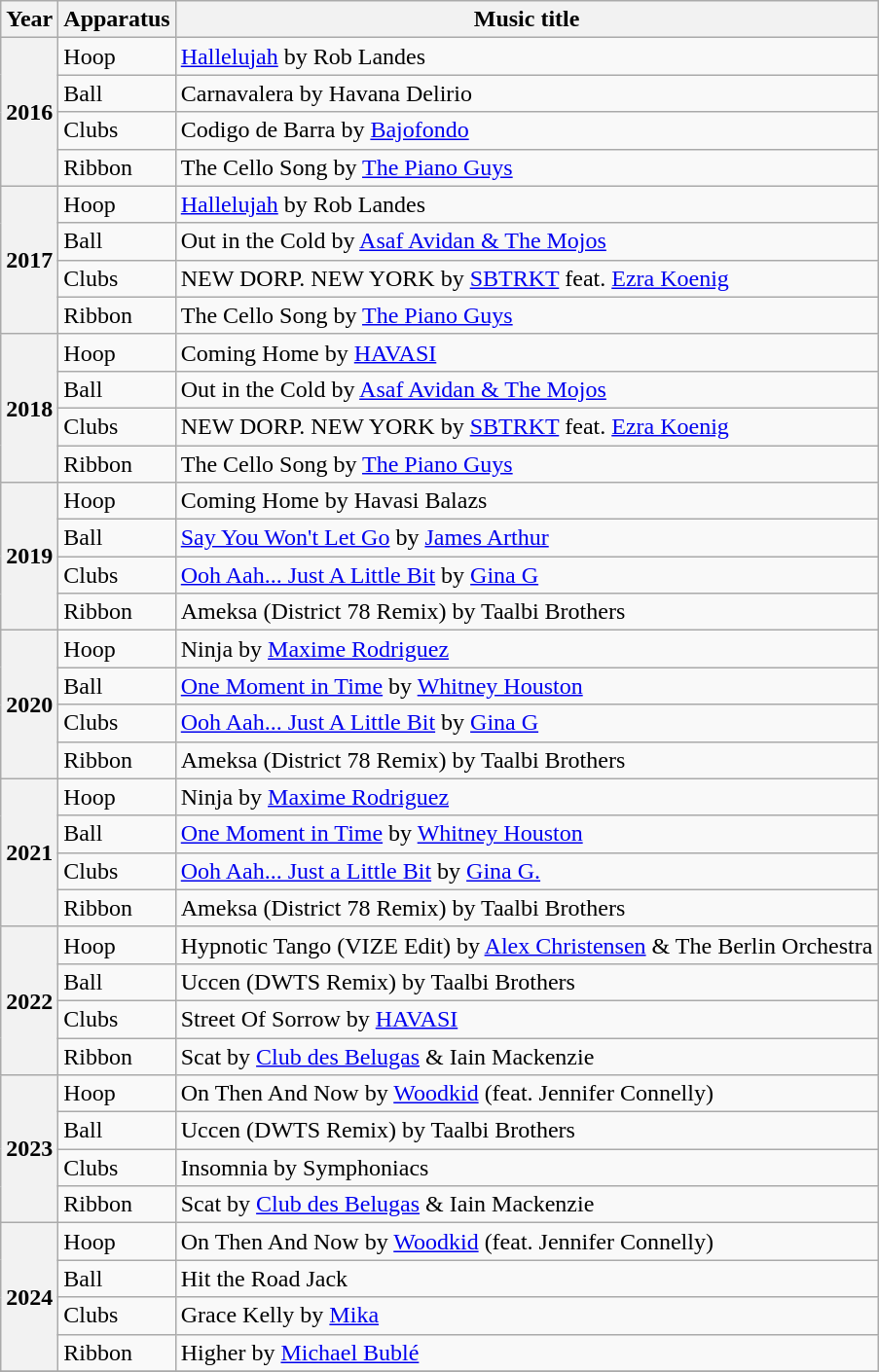<table class="wikitable plainrowheaders">
<tr>
<th scope=col>Year</th>
<th scope=col>Apparatus</th>
<th scope=col>Music title</th>
</tr>
<tr>
<th rowspan="4">2016</th>
<td>Hoop</td>
<td><a href='#'>Hallelujah</a> by Rob Landes</td>
</tr>
<tr>
<td>Ball</td>
<td>Carnavalera by Havana Delirio</td>
</tr>
<tr>
<td>Clubs</td>
<td>Codigo de Barra by <a href='#'>Bajofondo</a></td>
</tr>
<tr>
<td>Ribbon</td>
<td>The Cello Song by <a href='#'>The Piano Guys</a></td>
</tr>
<tr>
<th rowspan="4">2017</th>
<td>Hoop</td>
<td><a href='#'>Hallelujah</a> by Rob Landes</td>
</tr>
<tr>
<td>Ball</td>
<td>Out in the Cold by <a href='#'>Asaf Avidan & The Mojos</a></td>
</tr>
<tr>
<td>Clubs</td>
<td>NEW DORP. NEW YORK by <a href='#'>SBTRKT</a> feat. <a href='#'>Ezra Koenig</a></td>
</tr>
<tr>
<td>Ribbon</td>
<td>The Cello Song by <a href='#'>The Piano Guys</a></td>
</tr>
<tr>
<th rowspan="4">2018</th>
<td>Hoop</td>
<td>Coming Home by <a href='#'>HAVASI</a></td>
</tr>
<tr>
<td>Ball</td>
<td>Out in the Cold by <a href='#'>Asaf Avidan & The Mojos</a></td>
</tr>
<tr>
<td>Clubs</td>
<td>NEW DORP. NEW YORK by <a href='#'>SBTRKT</a> feat. <a href='#'>Ezra Koenig</a></td>
</tr>
<tr>
<td>Ribbon</td>
<td>The Cello Song by <a href='#'>The Piano Guys</a></td>
</tr>
<tr>
<th rowspan="4">2019</th>
<td>Hoop</td>
<td>Coming Home by Havasi Balazs</td>
</tr>
<tr>
<td>Ball</td>
<td><a href='#'>Say You Won't Let Go</a> by <a href='#'>James Arthur</a></td>
</tr>
<tr>
<td>Clubs</td>
<td><a href='#'>Ooh Aah... Just A Little Bit</a> by <a href='#'>Gina G</a></td>
</tr>
<tr>
<td>Ribbon</td>
<td>Ameksa (District 78 Remix) by Taalbi Brothers</td>
</tr>
<tr>
<th rowspan="4">2020</th>
<td>Hoop</td>
<td>Ninja by <a href='#'>Maxime Rodriguez</a></td>
</tr>
<tr>
<td>Ball</td>
<td><a href='#'>One Moment in Time</a> by <a href='#'>Whitney Houston</a></td>
</tr>
<tr>
<td>Clubs</td>
<td><a href='#'>Ooh Aah... Just A Little Bit</a> by <a href='#'>Gina G</a></td>
</tr>
<tr>
<td>Ribbon</td>
<td>Ameksa (District 78 Remix) by Taalbi Brothers</td>
</tr>
<tr>
<th rowspan="4">2021</th>
<td>Hoop</td>
<td>Ninja by <a href='#'>Maxime Rodriguez</a></td>
</tr>
<tr>
<td>Ball</td>
<td><a href='#'>One Moment in Time</a> by <a href='#'>Whitney Houston</a></td>
</tr>
<tr>
<td>Clubs</td>
<td><a href='#'>Ooh Aah... Just a Little Bit</a> by <a href='#'>Gina G.</a></td>
</tr>
<tr>
<td>Ribbon</td>
<td>Ameksa (District 78 Remix) by Taalbi Brothers</td>
</tr>
<tr>
<th rowspan="4">2022</th>
<td>Hoop</td>
<td>Hypnotic Tango (VIZE Edit) by <a href='#'>Alex Christensen</a> & The Berlin Orchestra</td>
</tr>
<tr>
<td>Ball</td>
<td>Uccen (DWTS Remix) by Taalbi Brothers</td>
</tr>
<tr>
<td>Clubs</td>
<td>Street Of Sorrow by <a href='#'>HAVASI</a></td>
</tr>
<tr>
<td>Ribbon</td>
<td>Scat by <a href='#'>Club des Belugas</a> & Iain Mackenzie</td>
</tr>
<tr>
<th rowspan="4">2023</th>
<td>Hoop</td>
<td>On Then And Now by <a href='#'>Woodkid</a> (feat. Jennifer Connelly)</td>
</tr>
<tr>
<td>Ball</td>
<td>Uccen (DWTS Remix) by Taalbi Brothers</td>
</tr>
<tr>
<td>Clubs</td>
<td>Insomnia by Symphoniacs</td>
</tr>
<tr>
<td>Ribbon</td>
<td>Scat by <a href='#'>Club des Belugas</a> & Iain Mackenzie</td>
</tr>
<tr>
<th rowspan="4">2024</th>
<td>Hoop</td>
<td>On Then And Now by <a href='#'>Woodkid</a> (feat. Jennifer Connelly)</td>
</tr>
<tr>
<td>Ball</td>
<td>Hit the Road Jack</td>
</tr>
<tr>
<td>Clubs</td>
<td>Grace Kelly by <a href='#'>Mika</a></td>
</tr>
<tr>
<td>Ribbon</td>
<td>Higher by <a href='#'>Michael Bublé</a></td>
</tr>
<tr>
</tr>
</table>
